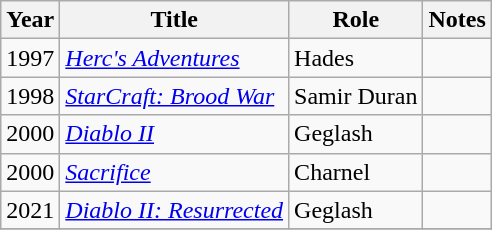<table class="wikitable sortable">
<tr>
<th>Year</th>
<th>Title</th>
<th>Role</th>
<th class="unsortable">Notes</th>
</tr>
<tr>
<td>1997</td>
<td><em><a href='#'>Herc's Adventures</a></em></td>
<td>Hades</td>
<td></td>
</tr>
<tr>
<td>1998</td>
<td><em><a href='#'>StarCraft: Brood War</a></em></td>
<td>Samir Duran</td>
<td></td>
</tr>
<tr>
<td>2000</td>
<td><em><a href='#'>Diablo II</a></em></td>
<td>Geglash</td>
<td></td>
</tr>
<tr>
<td>2000</td>
<td><em><a href='#'>Sacrifice</a></em></td>
<td>Charnel</td>
<td></td>
</tr>
<tr>
<td>2021</td>
<td><em><a href='#'>Diablo II: Resurrected</a></em></td>
<td>Geglash</td>
<td></td>
</tr>
<tr>
</tr>
</table>
